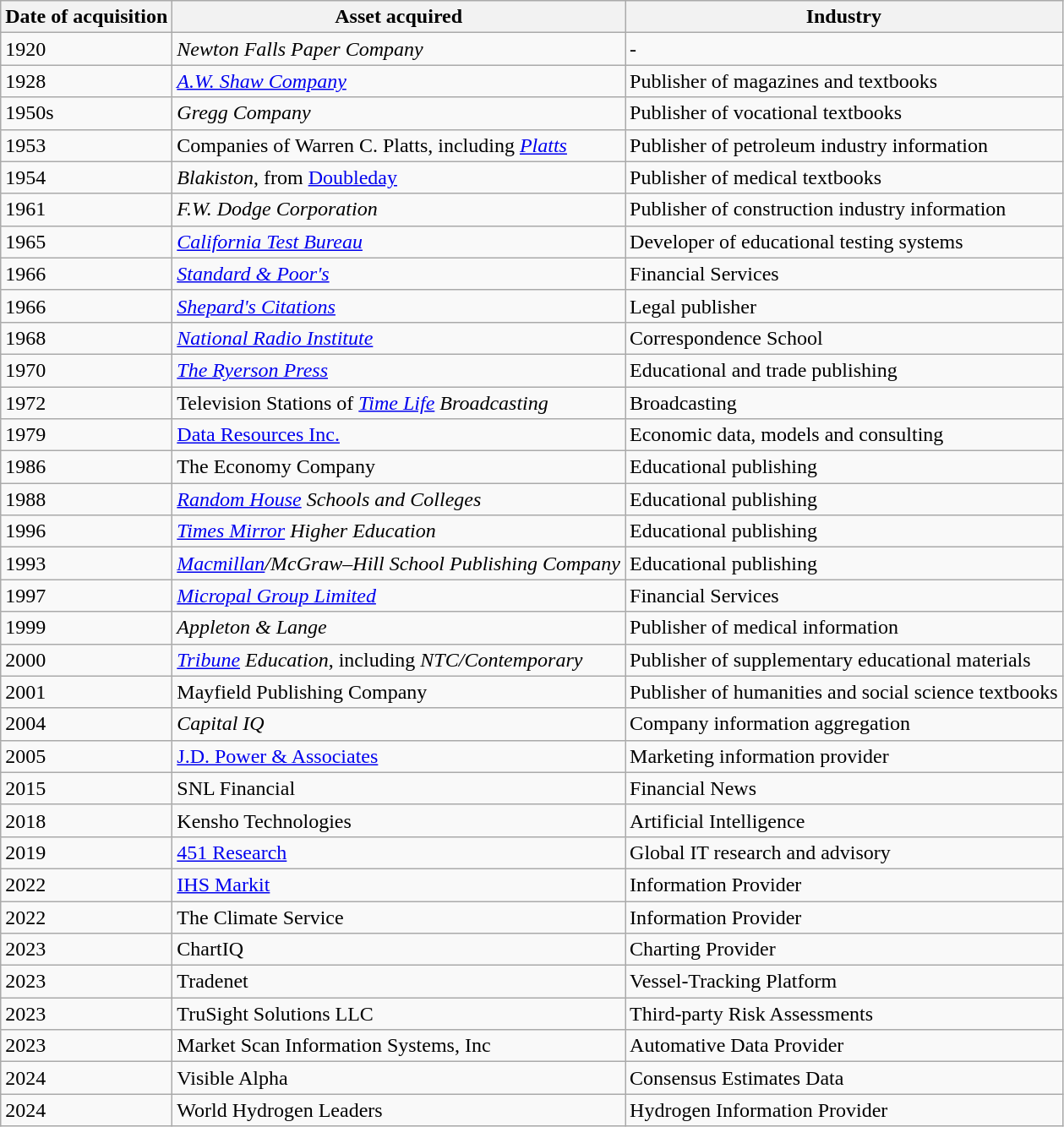<table class="wikitable">
<tr>
<th>Date of acquisition</th>
<th>Asset acquired</th>
<th>Industry</th>
</tr>
<tr>
<td>1920</td>
<td><em>Newton Falls Paper Company</em></td>
<td>-</td>
</tr>
<tr>
<td>1928</td>
<td><em><a href='#'>A.W. Shaw Company</a></em></td>
<td>Publisher of magazines and textbooks</td>
</tr>
<tr>
<td>1950s</td>
<td><em>Gregg Company</em></td>
<td>Publisher of vocational textbooks</td>
</tr>
<tr>
<td>1953</td>
<td>Companies of Warren C. Platts, including <em><a href='#'>Platts</a></em></td>
<td>Publisher of petroleum industry information</td>
</tr>
<tr>
<td>1954</td>
<td><em>Blakiston</em>, from <a href='#'>Doubleday</a></td>
<td>Publisher of medical textbooks</td>
</tr>
<tr>
<td>1961</td>
<td><em>F.W. Dodge Corporation</em></td>
<td>Publisher of construction industry information</td>
</tr>
<tr>
<td>1965</td>
<td><em><a href='#'>California Test Bureau</a></em></td>
<td>Developer of educational testing systems</td>
</tr>
<tr>
<td>1966</td>
<td><em><a href='#'>Standard & Poor's</a></em></td>
<td>Financial Services</td>
</tr>
<tr>
<td>1966</td>
<td><em><a href='#'>Shepard's Citations</a></em></td>
<td>Legal publisher</td>
</tr>
<tr>
<td>1968</td>
<td><em><a href='#'>National Radio Institute</a></em></td>
<td>Correspondence School</td>
</tr>
<tr>
<td>1970</td>
<td><em><a href='#'>The Ryerson Press</a></em></td>
<td>Educational and trade publishing</td>
</tr>
<tr>
<td>1972</td>
<td>Television Stations of <em><a href='#'>Time Life</a> Broadcasting</em></td>
<td>Broadcasting</td>
</tr>
<tr>
<td>1979</td>
<td><a href='#'>Data Resources Inc.</a></td>
<td>Economic data, models and consulting</td>
</tr>
<tr>
<td>1986</td>
<td>The Economy Company</td>
<td>Educational publishing</td>
</tr>
<tr>
<td>1988</td>
<td><em><a href='#'>Random House</a> Schools and Colleges</em></td>
<td>Educational publishing</td>
</tr>
<tr>
<td>1996</td>
<td><em><a href='#'>Times Mirror</a> Higher Education</em></td>
<td>Educational publishing</td>
</tr>
<tr>
<td>1993</td>
<td><em><a href='#'>Macmillan</a>/McGraw–Hill School Publishing Company</em></td>
<td>Educational publishing</td>
</tr>
<tr>
<td>1997</td>
<td><em><a href='#'>Micropal Group Limited</a></em></td>
<td>Financial Services</td>
</tr>
<tr>
<td>1999</td>
<td><em>Appleton & Lange</em></td>
<td>Publisher of medical information</td>
</tr>
<tr>
<td>2000</td>
<td><em><a href='#'>Tribune</a> Education</em>, including <em>NTC/Contemporary</em></td>
<td>Publisher of supplementary educational materials</td>
</tr>
<tr>
<td>2001</td>
<td>Mayfield Publishing Company</td>
<td>Publisher of humanities and social science textbooks</td>
</tr>
<tr>
<td>2004</td>
<td><em>Capital IQ</em></td>
<td>Company information aggregation</td>
</tr>
<tr>
<td>2005</td>
<td><a href='#'>J.D. Power & Associates</a></td>
<td>Marketing information provider</td>
</tr>
<tr>
<td>2015</td>
<td>SNL Financial</td>
<td>Financial News</td>
</tr>
<tr>
<td>2018</td>
<td>Kensho Technologies</td>
<td>Artificial Intelligence</td>
</tr>
<tr>
<td>2019</td>
<td><a href='#'>451 Research</a></td>
<td>Global IT research and advisory</td>
</tr>
<tr>
<td>2022</td>
<td><a href='#'>IHS Markit</a></td>
<td>Information Provider</td>
</tr>
<tr>
<td>2022</td>
<td>The Climate Service</td>
<td>Information Provider</td>
</tr>
<tr>
<td>2023</td>
<td>ChartIQ</td>
<td>Charting Provider</td>
</tr>
<tr>
<td>2023</td>
<td>Tradenet</td>
<td>Vessel-Tracking Platform</td>
</tr>
<tr>
<td>2023</td>
<td>TruSight Solutions LLC </td>
<td>Third-party Risk Assessments</td>
</tr>
<tr>
<td>2023</td>
<td>Market Scan Information Systems, Inc </td>
<td>Automative Data Provider</td>
</tr>
<tr>
<td>2024</td>
<td>Visible Alpha </td>
<td>Consensus Estimates Data</td>
</tr>
<tr>
<td>2024</td>
<td>World Hydrogen Leaders</td>
<td>Hydrogen Information Provider</td>
</tr>
</table>
